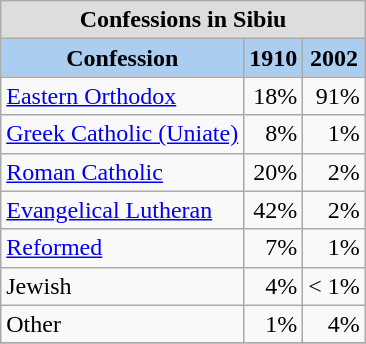<table class="wikitable">
<tr bgcolor=#DDDDDD>
<td colspan=8 align="center"><strong>Confessions in Sibiu</strong></td>
</tr>
<tr>
<td bgcolor="#ABCDEF" align="center"><strong>Confession</strong></td>
<td bgcolor="#ABCDEF" align="center"><strong>1910</strong></td>
<td bgcolor="#ABCDEF" align="center"><strong>2002</strong></td>
</tr>
<tr>
<td><a href='#'>Eastern Orthodox</a></td>
<td align="right">18%</td>
<td align="right">91%</td>
</tr>
<tr>
<td><a href='#'>Greek Catholic (Uniate)</a></td>
<td align="right">8%</td>
<td align="right">1%</td>
</tr>
<tr>
<td><a href='#'>Roman Catholic</a></td>
<td align="right">20%</td>
<td align="right">2%</td>
</tr>
<tr>
<td><a href='#'>Evangelical Lutheran</a></td>
<td align="right">42%</td>
<td align="right">2%</td>
</tr>
<tr>
<td><a href='#'>Reformed</a></td>
<td align="right">7%</td>
<td align="right">1%</td>
</tr>
<tr>
<td>Jewish</td>
<td align="right">4%</td>
<td align="right">< 1%</td>
</tr>
<tr>
<td>Other</td>
<td align="right">1%</td>
<td align="right">4%</td>
</tr>
<tr>
</tr>
</table>
